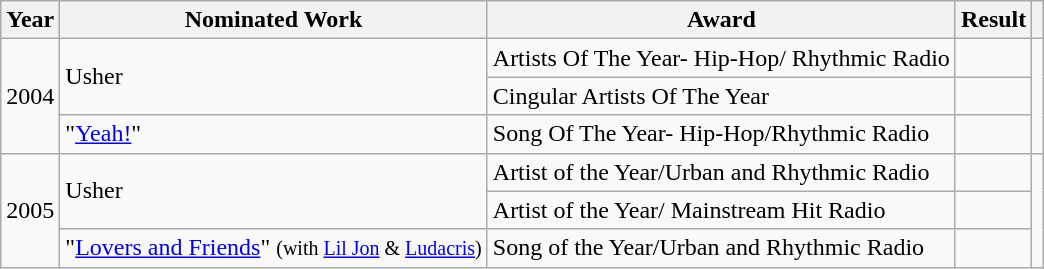<table class="wikitable">
<tr>
<th>Year</th>
<th>Nominated Work</th>
<th>Award</th>
<th>Result</th>
<th></th>
</tr>
<tr>
<td rowspan="3">2004</td>
<td rowspan="2">Usher</td>
<td>Artists Of The Year- Hip-Hop/ Rhythmic Radio</td>
<td></td>
<td style="text-align:center;" rowspan="3"></td>
</tr>
<tr>
<td>Cingular Artists Of The Year</td>
<td></td>
</tr>
<tr>
<td>"<a href='#'>Yeah!</a>"</td>
<td>Song Of The Year- Hip-Hop/Rhythmic Radio</td>
<td></td>
</tr>
<tr>
<td rowspan="3">2005</td>
<td rowspan="2">Usher</td>
<td>Artist of the Year/Urban and Rhythmic Radio</td>
<td></td>
<td style="text-align:center;" rowspan="3"></td>
</tr>
<tr>
<td>Artist of the Year/ Mainstream Hit Radio</td>
<td></td>
</tr>
<tr>
<td>"<a href='#'>Lovers and Friends</a>" <small>(with <a href='#'>Lil Jon</a> & <a href='#'>Ludacris</a>)</small></td>
<td>Song of the Year/Urban and Rhythmic Radio</td>
<td></td>
</tr>
</table>
